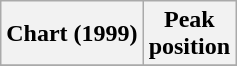<table class="wikitable sortable plainrowheaders" style="text-align:center">
<tr>
<th scope="col">Chart (1999)</th>
<th scope="col">Peak<br>position</th>
</tr>
<tr>
</tr>
</table>
